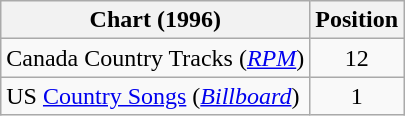<table class="wikitable sortable">
<tr>
<th scope="col">Chart (1996)</th>
<th scope="col">Position</th>
</tr>
<tr>
<td>Canada Country Tracks (<em><a href='#'>RPM</a></em>)</td>
<td align="center">12</td>
</tr>
<tr>
<td>US <a href='#'>Country Songs</a> (<em><a href='#'>Billboard</a></em>)</td>
<td align="center">1</td>
</tr>
</table>
